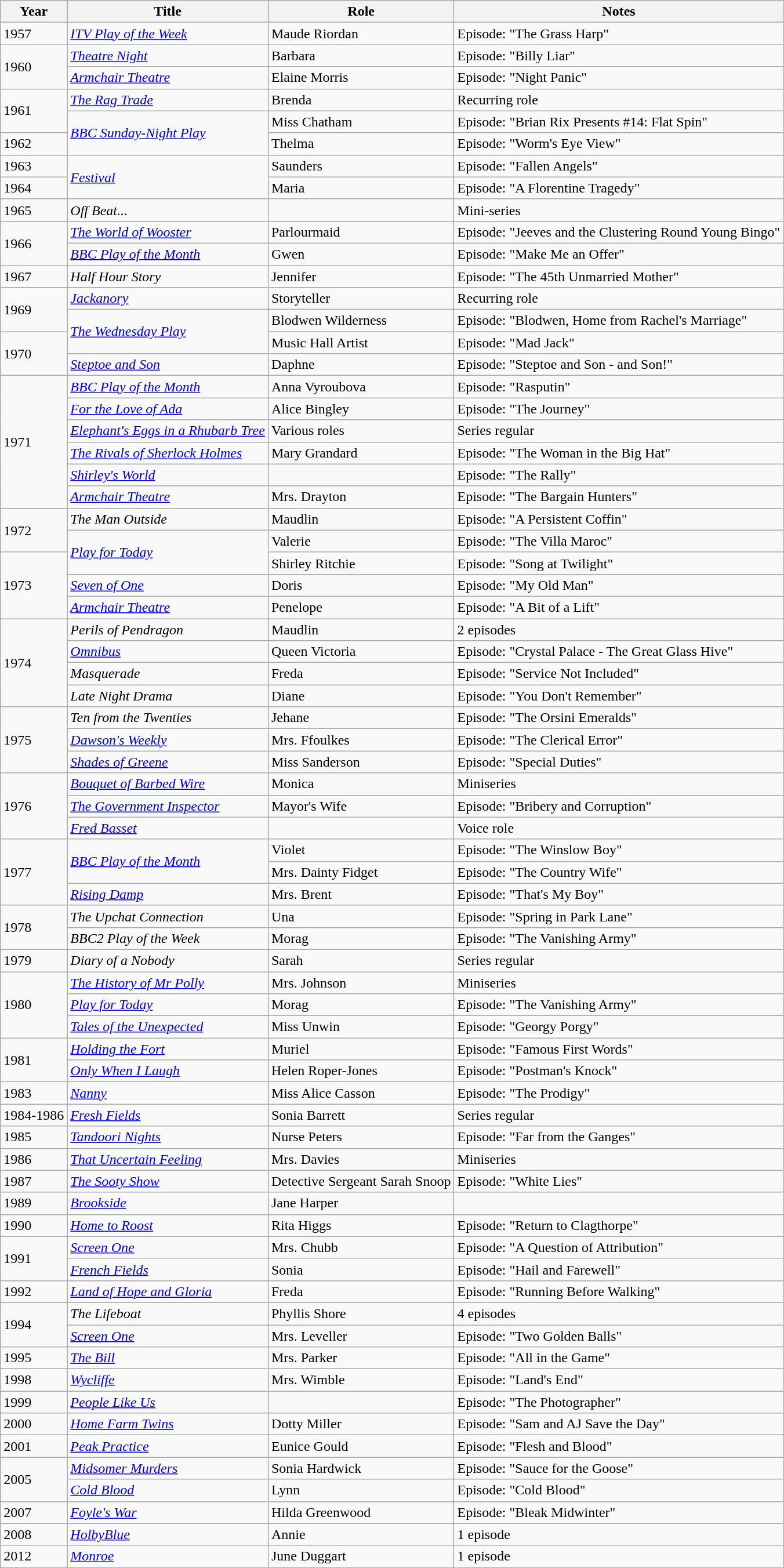<table class="wikitable">
<tr>
<th>Year</th>
<th>Title</th>
<th>Role</th>
<th>Notes</th>
</tr>
<tr>
<td>1957</td>
<td><em><a href='#'>ITV Play of the Week</a></em></td>
<td>Maude Riordan</td>
<td>Episode: "The Grass Harp"</td>
</tr>
<tr>
<td rowspan="2">1960</td>
<td><em><a href='#'>Theatre Night</a></em></td>
<td>Barbara</td>
<td>Episode: "Billy Liar"</td>
</tr>
<tr>
<td><em><a href='#'>Armchair Theatre</a></em></td>
<td>Elaine Morris</td>
<td>Episode: "Night Panic"</td>
</tr>
<tr>
<td rowspan="2">1961</td>
<td><em><a href='#'>The Rag Trade</a></em></td>
<td>Brenda</td>
<td>Recurring role</td>
</tr>
<tr>
<td rowspan="2"><em><a href='#'>BBC Sunday-Night Play</a></em></td>
<td>Miss Chatham</td>
<td>Episode: "Brian Rix Presents #14: Flat Spin"</td>
</tr>
<tr>
<td>1962</td>
<td>Thelma</td>
<td>Episode: "Worm's Eye View"</td>
</tr>
<tr>
<td>1963</td>
<td rowspan="2"><em><a href='#'>Festival</a></em></td>
<td>Saunders</td>
<td>Episode: "Fallen Angels"</td>
</tr>
<tr>
<td>1964</td>
<td>Maria</td>
<td>Episode: "A Florentine Tragedy"</td>
</tr>
<tr>
<td>1965</td>
<td><em>Off Beat...</em></td>
<td></td>
<td>Mini-series</td>
</tr>
<tr>
<td rowspan="2">1966</td>
<td><em><a href='#'>The World of Wooster</a></em></td>
<td>Parlourmaid</td>
<td>Episode: "Jeeves and the Clustering Round Young Bingo"</td>
</tr>
<tr>
<td><em><a href='#'>BBC Play of the Month</a></em></td>
<td>Gwen</td>
<td>Episode: "Make Me an Offer"</td>
</tr>
<tr>
<td>1967</td>
<td><em>Half Hour Story</em></td>
<td>Jennifer</td>
<td>Episode: "The 45th Unmarried Mother"</td>
</tr>
<tr>
<td rowspan="2">1969</td>
<td><em><a href='#'>Jackanory</a></em></td>
<td>Storyteller</td>
<td>Recurring role</td>
</tr>
<tr>
<td rowspan="2"><em><a href='#'>The Wednesday Play</a></em></td>
<td>Blodwen Wilderness</td>
<td>Episode: "Blodwen, Home from Rachel's Marriage"</td>
</tr>
<tr>
<td rowspan="2">1970</td>
<td>Music Hall Artist</td>
<td>Episode: "Mad Jack"</td>
</tr>
<tr>
<td><em><a href='#'>Steptoe and Son</a></em></td>
<td>Daphne</td>
<td>Episode: "Steptoe and Son - and Son!"</td>
</tr>
<tr>
<td rowspan="6">1971</td>
<td><em><a href='#'>BBC Play of the Month</a></em></td>
<td>Anna Vyroubova</td>
<td>Episode: "Rasputin"</td>
</tr>
<tr>
<td><em><a href='#'>For the Love of Ada</a></em></td>
<td>Alice Bingley</td>
<td>Episode: "The Journey"</td>
</tr>
<tr>
<td><em><a href='#'>Elephant's Eggs in a Rhubarb Tree</a></em></td>
<td>Various roles</td>
<td>Series regular</td>
</tr>
<tr>
<td><em><a href='#'>The Rivals of Sherlock Holmes</a></em></td>
<td>Mary Grandard</td>
<td>Episode: "The Woman in the Big Hat"</td>
</tr>
<tr>
<td><em><a href='#'>Shirley's World</a></em></td>
<td></td>
<td>Episode: "The Rally"</td>
</tr>
<tr>
<td><em><a href='#'>Armchair Theatre</a></em></td>
<td>Mrs. Drayton</td>
<td>Episode: "The Bargain Hunters"</td>
</tr>
<tr>
<td rowspan="2">1972</td>
<td><em>The Man Outside</em></td>
<td>Maudlin</td>
<td>Episode: "A Persistent Coffin"</td>
</tr>
<tr>
<td rowspan="2"><em><a href='#'>Play for Today</a></em></td>
<td>Valerie</td>
<td>Episode: "The Villa Maroc"</td>
</tr>
<tr>
<td rowspan="3">1973</td>
<td>Shirley Ritchie</td>
<td>Episode: "Song at Twilight"</td>
</tr>
<tr>
<td><em><a href='#'>Seven of One</a></em></td>
<td>Doris</td>
<td>Episode: "My Old Man"</td>
</tr>
<tr>
<td><em><a href='#'>Armchair Theatre</a></em></td>
<td>Penelope</td>
<td>Episode: "A Bit of a Lift"</td>
</tr>
<tr>
<td rowspan="4">1974</td>
<td><em>Perils of Pendragon</em></td>
<td>Maudlin</td>
<td>2 episodes</td>
</tr>
<tr>
<td><em><a href='#'>Omnibus</a></em></td>
<td>Queen Victoria</td>
<td>Episode: "Crystal Palace - The Great Glass Hive"</td>
</tr>
<tr>
<td><em>Masquerade</em></td>
<td>Freda</td>
<td>Episode: "Service Not Included"</td>
</tr>
<tr>
<td><em>Late Night Drama</em></td>
<td>Diane</td>
<td>Episode: "You Don't Remember"</td>
</tr>
<tr>
<td rowspan="3">1975</td>
<td><em>Ten from the Twenties</em></td>
<td>Jehane</td>
<td>Episode: "The Orsini Emeralds"</td>
</tr>
<tr>
<td><em><a href='#'>Dawson's Weekly</a></em></td>
<td>Mrs. Ffoulkes</td>
<td>Episode: "The Clerical Error"</td>
</tr>
<tr>
<td><em><a href='#'>Shades of Greene</a></em></td>
<td>Miss Sanderson</td>
<td>Episode: "Special Duties"</td>
</tr>
<tr>
<td rowspan="3">1976</td>
<td><em><a href='#'>Bouquet of Barbed Wire</a></em></td>
<td>Monica</td>
<td>Miniseries</td>
</tr>
<tr>
<td><em><a href='#'>The Government Inspector</a></em></td>
<td>Mayor's Wife</td>
<td>Episode: "Bribery and Corruption"</td>
</tr>
<tr>
<td><em><a href='#'>Fred Basset</a></em></td>
<td></td>
<td>Voice role</td>
</tr>
<tr>
<td rowspan="3">1977</td>
<td rowspan="2"><em><a href='#'>BBC Play of the Month</a></em></td>
<td>Violet</td>
<td>Episode: "The Winslow Boy"</td>
</tr>
<tr>
<td>Mrs. Dainty Fidget</td>
<td>Episode: "The Country Wife"</td>
</tr>
<tr>
<td><em><a href='#'>Rising Damp</a></em></td>
<td>Mrs. Brent</td>
<td>Episode: "That's My Boy"</td>
</tr>
<tr>
<td rowspan="2">1978</td>
<td><em>The Upchat Connection</em></td>
<td>Una</td>
<td>Episode: "Spring in Park Lane"</td>
</tr>
<tr>
<td><em>BBC2 Play of the Week</em></td>
<td>Morag</td>
<td>Episode: "The Vanishing Army"</td>
</tr>
<tr>
<td>1979</td>
<td><em>Diary of a Nobody</em></td>
<td>Sarah</td>
<td>Series regular</td>
</tr>
<tr>
<td rowspan="3">1980</td>
<td><em><a href='#'>The History of Mr Polly</a></em></td>
<td>Mrs. Johnson</td>
<td>Miniseries</td>
</tr>
<tr>
<td><em><a href='#'>Play for Today</a></em></td>
<td>Morag</td>
<td>Episode: "The Vanishing Army"</td>
</tr>
<tr>
<td><em><a href='#'>Tales of the Unexpected</a></em></td>
<td>Miss Unwin</td>
<td>Episode: "Georgy Porgy"</td>
</tr>
<tr>
<td rowspan="2">1981</td>
<td><em><a href='#'>Holding the Fort</a></em></td>
<td>Muriel</td>
<td>Episode: "Famous First Words"</td>
</tr>
<tr>
<td><em><a href='#'>Only When I Laugh</a></em></td>
<td>Helen Roper-Jones</td>
<td>Episode: "Postman's Knock"</td>
</tr>
<tr>
<td>1983</td>
<td><em><a href='#'>Nanny</a></em></td>
<td>Miss Alice Casson</td>
<td>Episode: "The Prodigy"</td>
</tr>
<tr>
<td>1984-1986</td>
<td><em><a href='#'>Fresh Fields</a></em></td>
<td>Sonia Barrett</td>
<td>Series regular</td>
</tr>
<tr>
<td>1985</td>
<td><em><a href='#'>Tandoori Nights</a></em></td>
<td>Nurse Peters</td>
<td>Episode: "Far from the Ganges"</td>
</tr>
<tr>
<td>1986</td>
<td><em><a href='#'>That Uncertain Feeling</a></em></td>
<td>Mrs. Davies</td>
<td>Miniseries</td>
</tr>
<tr>
<td>1987</td>
<td><em><a href='#'>The Sooty Show</a></em></td>
<td>Detective Sergeant Sarah Snoop</td>
<td>Episode: "White Lies"</td>
</tr>
<tr>
<td>1989</td>
<td><em><a href='#'>Brookside</a></em></td>
<td>Jane Harper</td>
</tr>
<tr>
<td>1990</td>
<td><em><a href='#'>Home to Roost</a></em></td>
<td>Rita Higgs</td>
<td>Episode: "Return to Clagthorpe"</td>
</tr>
<tr>
<td rowspan="2">1991</td>
<td><em><a href='#'>Screen One</a></em></td>
<td>Mrs. Chubb</td>
<td>Episode: "A Question of Attribution"</td>
</tr>
<tr>
<td><em><a href='#'>French Fields</a></em></td>
<td>Sonia</td>
<td>Episode: "Hail and Farewell"</td>
</tr>
<tr>
<td>1992</td>
<td><em><a href='#'>Land of Hope and Gloria</a></em></td>
<td>Freda</td>
<td>Episode: "Running Before Walking"</td>
</tr>
<tr>
<td rowspan="2">1994</td>
<td><em>The Lifeboat</em></td>
<td>Phyllis Shore</td>
<td>4 episodes</td>
</tr>
<tr>
<td><em><a href='#'>Screen One</a></em></td>
<td>Mrs. Leveller</td>
<td>Episode: "Two Golden Balls"</td>
</tr>
<tr>
<td>1995</td>
<td><em><a href='#'>The Bill</a></em></td>
<td>Mrs. Parker</td>
<td>Episode: "All in the Game"</td>
</tr>
<tr>
<td>1998</td>
<td><em><a href='#'>Wycliffe</a></em></td>
<td>Mrs. Wimble</td>
<td>Episode: "Land's End"</td>
</tr>
<tr>
<td>1999</td>
<td><em><a href='#'>People Like Us</a></em></td>
<td></td>
<td>Episode: "The Photographer"</td>
</tr>
<tr>
<td>2000</td>
<td><em><a href='#'>Home Farm Twins</a></em></td>
<td>Dotty Miller</td>
<td>Episode: "Sam and AJ Save the Day"</td>
</tr>
<tr>
<td>2001</td>
<td><em><a href='#'>Peak Practice</a></em></td>
<td>Eunice Gould</td>
<td>Episode: "Flesh and Blood"</td>
</tr>
<tr>
<td rowspan="2">2005</td>
<td><em><a href='#'>Midsomer Murders</a></em></td>
<td>Sonia Hardwick</td>
<td>Episode: "Sauce for the Goose"</td>
</tr>
<tr>
<td><em><a href='#'>Cold Blood</a></em></td>
<td>Lynn</td>
<td>Episode: "Cold Blood"</td>
</tr>
<tr>
<td>2007</td>
<td><em><a href='#'>Foyle's War</a></em></td>
<td>Hilda Greenwood</td>
<td>Episode: "Bleak Midwinter"</td>
</tr>
<tr>
<td>2008</td>
<td><em><a href='#'>HolbyBlue</a></em></td>
<td>Annie</td>
<td>1 episode</td>
</tr>
<tr>
<td>2012</td>
<td><em><a href='#'>Monroe</a></em></td>
<td>June Duggart</td>
<td>1 episode</td>
</tr>
</table>
